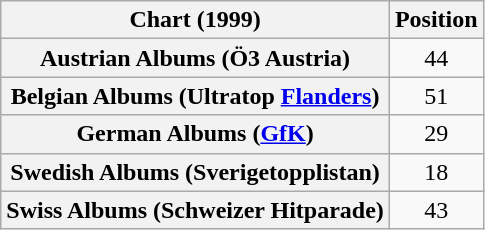<table class="wikitable sortable plainrowheaders" style="text-align:center;">
<tr>
<th scope="col">Chart (1999)</th>
<th scope="col">Position</th>
</tr>
<tr>
<th scope="row">Austrian Albums (Ö3 Austria)</th>
<td>44</td>
</tr>
<tr>
<th scope="row">Belgian Albums (Ultratop <a href='#'>Flanders</a>)</th>
<td>51</td>
</tr>
<tr>
<th scope="row">German Albums (<a href='#'>GfK</a>)</th>
<td>29</td>
</tr>
<tr>
<th scope="row">Swedish Albums (Sverigetopplistan)</th>
<td>18</td>
</tr>
<tr>
<th scope="row">Swiss Albums (Schweizer Hitparade)</th>
<td>43</td>
</tr>
</table>
